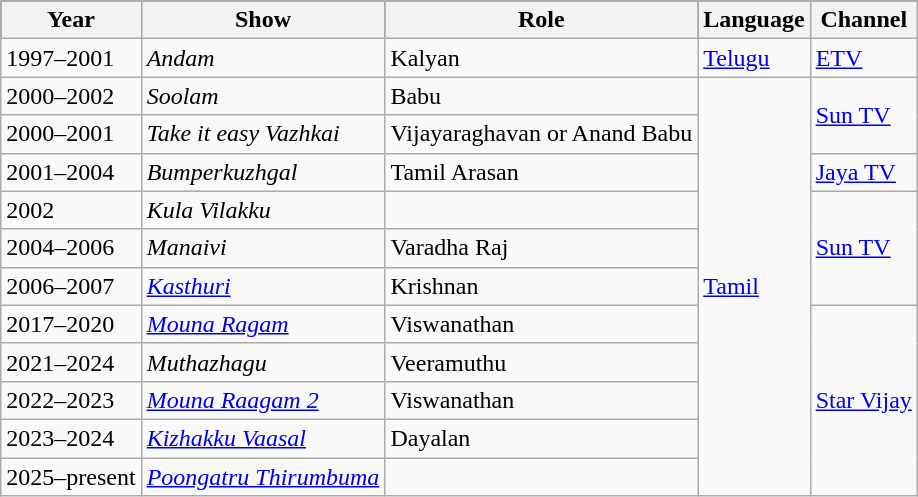<table class="wikitable sortable">
<tr style="background:#000;">
<th>Year</th>
<th>Show</th>
<th>Role</th>
<th>Language</th>
<th>Channel</th>
</tr>
<tr>
<td>1997–2001</td>
<td><em>Andam</em></td>
<td>Kalyan</td>
<td><a href='#'>Telugu</a></td>
<td><a href='#'>ETV</a></td>
</tr>
<tr>
<td>2000–2002</td>
<td><em>Soolam</em></td>
<td>Babu</td>
<td rowspan=11><a href='#'>Tamil</a></td>
<td rowspan=2><a href='#'>Sun TV</a></td>
</tr>
<tr>
<td>2000–2001</td>
<td><em>Take it easy Vazhkai</em></td>
<td>Vijayaraghavan or Anand Babu</td>
</tr>
<tr>
<td>2001–2004</td>
<td><em>Bumperkuzhgal</em></td>
<td>Tamil Arasan</td>
<td><a href='#'>Jaya TV</a></td>
</tr>
<tr>
<td>2002</td>
<td><em>Kula Vilakku</em></td>
<td></td>
<td rowspan=3><a href='#'>Sun TV</a></td>
</tr>
<tr>
<td>2004–2006</td>
<td><em>Manaivi</em></td>
<td>Varadha Raj</td>
</tr>
<tr>
<td>2006–2007</td>
<td><em><a href='#'>Kasthuri</a></em></td>
<td>Krishnan</td>
</tr>
<tr>
<td>2017–2020</td>
<td><em><a href='#'>Mouna Ragam</a></em></td>
<td>Viswanathan</td>
<td rowspan=5><a href='#'>Star Vijay</a></td>
</tr>
<tr>
<td>2021–2024</td>
<td><em>Muthazhagu</em></td>
<td>Veeramuthu</td>
</tr>
<tr>
<td>2022–2023</td>
<td><em><a href='#'>Mouna Raagam 2</a></em></td>
<td>Viswanathan</td>
</tr>
<tr>
<td>2023–2024</td>
<td><em><a href='#'>Kizhakku Vaasal</a></em></td>
<td>Dayalan</td>
</tr>
<tr>
<td>2025–present</td>
<td><em><a href='#'>Poongatru Thirumbuma</a></em></td>
<td></td>
</tr>
</table>
